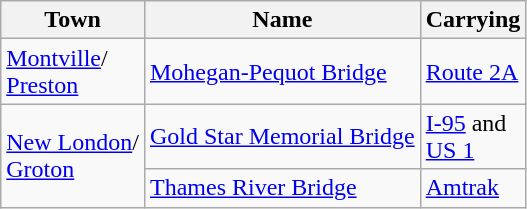<table class="wikitable">
<tr>
<th>Town</th>
<th>Name</th>
<th>Carrying</th>
</tr>
<tr>
<td><a href='#'>Montville</a>/<br><a href='#'>Preston</a></td>
<td><a href='#'>Mohegan-Pequot Bridge</a></td>
<td> <a href='#'>Route 2A</a></td>
</tr>
<tr>
<td rowspan="2"><a href='#'>New London</a>/<br><a href='#'>Groton</a></td>
<td><a href='#'>Gold Star Memorial Bridge</a></td>
<td> <a href='#'>I-95</a> and<br> <a href='#'>US 1</a></td>
</tr>
<tr>
<td><a href='#'>Thames River Bridge</a></td>
<td> <a href='#'>Amtrak</a></td>
</tr>
</table>
